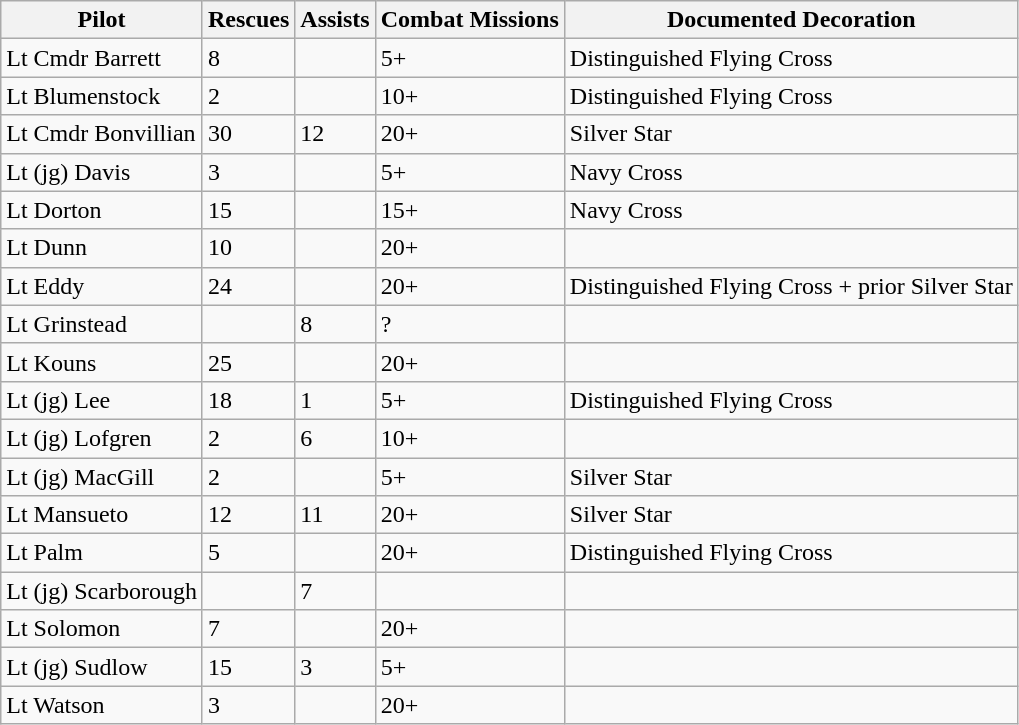<table class="wikitable">
<tr>
<th>Pilot</th>
<th>Rescues</th>
<th>Assists</th>
<th>Combat Missions</th>
<th>Documented Decoration</th>
</tr>
<tr>
<td>Lt Cmdr Barrett</td>
<td>8</td>
<td></td>
<td>5+</td>
<td>Distinguished Flying Cross</td>
</tr>
<tr>
<td>Lt Blumenstock</td>
<td>2</td>
<td></td>
<td>10+</td>
<td>Distinguished Flying Cross</td>
</tr>
<tr>
<td>Lt Cmdr Bonvillian</td>
<td>30</td>
<td>12</td>
<td>20+</td>
<td>Silver Star</td>
</tr>
<tr>
<td>Lt (jg) Davis</td>
<td>3</td>
<td></td>
<td>5+</td>
<td>Navy Cross</td>
</tr>
<tr>
<td>Lt Dorton</td>
<td>15</td>
<td></td>
<td>15+</td>
<td>Navy Cross</td>
</tr>
<tr>
<td>Lt Dunn</td>
<td>10</td>
<td></td>
<td>20+</td>
<td></td>
</tr>
<tr>
<td>Lt Eddy</td>
<td>24</td>
<td></td>
<td>20+</td>
<td>Distinguished Flying Cross + prior Silver Star</td>
</tr>
<tr>
<td>Lt Grinstead</td>
<td></td>
<td>8</td>
<td>?</td>
<td></td>
</tr>
<tr>
<td>Lt Kouns</td>
<td>25</td>
<td></td>
<td>20+</td>
<td></td>
</tr>
<tr>
<td>Lt (jg) Lee</td>
<td>18</td>
<td>1</td>
<td>5+</td>
<td>Distinguished Flying Cross</td>
</tr>
<tr>
<td>Lt (jg) Lofgren</td>
<td>2</td>
<td>6</td>
<td>10+</td>
<td></td>
</tr>
<tr>
<td>Lt (jg) MacGill</td>
<td>2</td>
<td></td>
<td>5+</td>
<td>Silver Star</td>
</tr>
<tr>
<td>Lt Mansueto</td>
<td>12</td>
<td>11</td>
<td>20+</td>
<td>Silver Star</td>
</tr>
<tr>
<td>Lt Palm</td>
<td>5</td>
<td></td>
<td>20+</td>
<td>Distinguished Flying Cross</td>
</tr>
<tr>
<td>Lt (jg) Scarborough</td>
<td></td>
<td>7</td>
<td></td>
<td></td>
</tr>
<tr>
<td>Lt Solomon</td>
<td>7</td>
<td></td>
<td>20+</td>
<td></td>
</tr>
<tr>
<td>Lt (jg) Sudlow</td>
<td>15</td>
<td>3</td>
<td>5+</td>
<td></td>
</tr>
<tr>
<td>Lt Watson</td>
<td>3</td>
<td></td>
<td>20+</td>
<td></td>
</tr>
</table>
